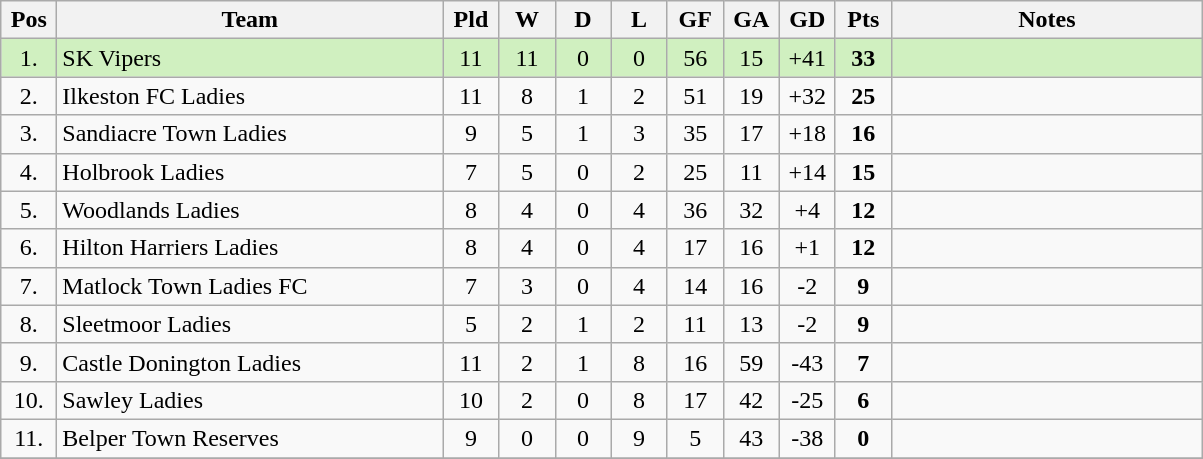<table class="wikitable" style="text-align:center;">
<tr>
<th width=30 abbr="Position">Pos</th>
<th width=250>Team</th>
<th width=30 abbr="Played">Pld</th>
<th width=30 abbr="Won">W</th>
<th width=30 abbr="Drawn">D</th>
<th width=30 abbr="Lost">L</th>
<th width=30 abbr="Goals for">GF</th>
<th width=30 abbr="Goals against">GA</th>
<th width=30 abbr="Goal difference">GD</th>
<th width=30 abbr="Points">Pts</th>
<th width=200>Notes</th>
</tr>
<tr bgcolor="D0F0C0">
<td>1.</td>
<td align="left">SK Vipers</td>
<td>11</td>
<td>11</td>
<td>0</td>
<td>0</td>
<td>56</td>
<td>15</td>
<td>+41</td>
<td><strong>33</strong></td>
<td></td>
</tr>
<tr>
<td>2.</td>
<td align="left">Ilkeston FC Ladies</td>
<td>11</td>
<td>8</td>
<td>1</td>
<td>2</td>
<td>51</td>
<td>19</td>
<td>+32</td>
<td><strong>25</strong></td>
<td></td>
</tr>
<tr>
<td>3.</td>
<td align="left">Sandiacre Town Ladies</td>
<td>9</td>
<td>5</td>
<td>1</td>
<td>3</td>
<td>35</td>
<td>17</td>
<td>+18</td>
<td><strong>16</strong></td>
<td></td>
</tr>
<tr>
<td>4.</td>
<td align="left">Holbrook Ladies</td>
<td>7</td>
<td>5</td>
<td>0</td>
<td>2</td>
<td>25</td>
<td>11</td>
<td>+14</td>
<td><strong>15</strong></td>
<td></td>
</tr>
<tr>
<td>5.</td>
<td align="left">Woodlands Ladies</td>
<td>8</td>
<td>4</td>
<td>0</td>
<td>4</td>
<td>36</td>
<td>32</td>
<td>+4</td>
<td><strong>12</strong></td>
<td></td>
</tr>
<tr>
<td>6.</td>
<td align="left">Hilton Harriers Ladies</td>
<td>8</td>
<td>4</td>
<td>0</td>
<td>4</td>
<td>17</td>
<td>16</td>
<td>+1</td>
<td><strong>12</strong></td>
<td></td>
</tr>
<tr>
<td>7.</td>
<td align="left">Matlock Town Ladies FC</td>
<td>7</td>
<td>3</td>
<td>0</td>
<td>4</td>
<td>14</td>
<td>16</td>
<td>-2</td>
<td><strong>9</strong></td>
<td></td>
</tr>
<tr>
<td>8.</td>
<td align="left">Sleetmoor Ladies</td>
<td>5</td>
<td>2</td>
<td>1</td>
<td>2</td>
<td>11</td>
<td>13</td>
<td>-2</td>
<td><strong>9</strong></td>
<td></td>
</tr>
<tr>
<td>9.</td>
<td align="left">Castle Donington Ladies</td>
<td>11</td>
<td>2</td>
<td>1</td>
<td>8</td>
<td>16</td>
<td>59</td>
<td>-43</td>
<td><strong>7</strong></td>
<td></td>
</tr>
<tr>
<td>10.</td>
<td align="left">Sawley Ladies</td>
<td>10</td>
<td>2</td>
<td>0</td>
<td>8</td>
<td>17</td>
<td>42</td>
<td>-25</td>
<td><strong>6</strong></td>
<td></td>
</tr>
<tr>
<td>11.</td>
<td align="left">Belper Town Reserves</td>
<td>9</td>
<td>0</td>
<td>0</td>
<td>9</td>
<td>5</td>
<td>43</td>
<td>-38</td>
<td><strong>0</strong></td>
<td></td>
</tr>
<tr>
</tr>
</table>
